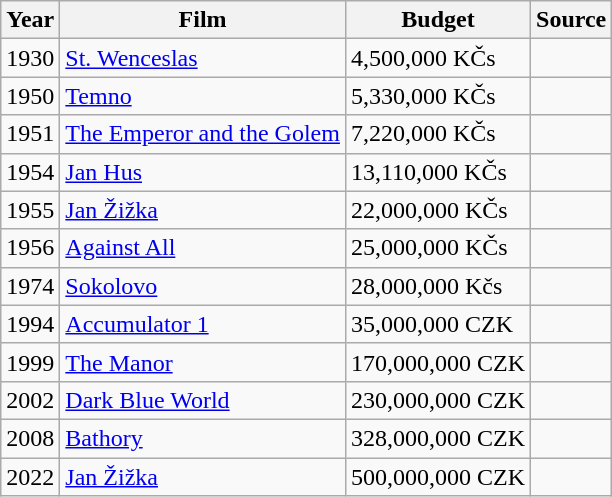<table class="wikitable sortable">
<tr>
<th>Year</th>
<th>Film</th>
<th>Budget</th>
<th>Source</th>
</tr>
<tr>
<td>1930</td>
<td><a href='#'>St. Wenceslas</a></td>
<td>4,500,000 KČs</td>
<td></td>
</tr>
<tr>
<td>1950</td>
<td><a href='#'>Temno</a></td>
<td>5,330,000 KČs</td>
<td></td>
</tr>
<tr>
<td>1951</td>
<td><a href='#'>The Emperor and the Golem</a></td>
<td>7,220,000 KČs</td>
<td></td>
</tr>
<tr>
<td>1954</td>
<td><a href='#'>Jan Hus</a></td>
<td>13,110,000 KČs</td>
<td></td>
</tr>
<tr>
<td>1955</td>
<td><a href='#'>Jan Žižka</a></td>
<td>22,000,000 KČs</td>
<td></td>
</tr>
<tr>
<td>1956</td>
<td><a href='#'>Against All</a></td>
<td>25,000,000 KČs</td>
<td></td>
</tr>
<tr>
<td>1974</td>
<td><a href='#'>Sokolovo</a></td>
<td>28,000,000 Kčs</td>
<td></td>
</tr>
<tr>
<td>1994</td>
<td><a href='#'>Accumulator 1</a></td>
<td>35,000,000 CZK</td>
<td></td>
</tr>
<tr>
<td>1999</td>
<td><a href='#'>The Manor</a></td>
<td>170,000,000 CZK</td>
<td></td>
</tr>
<tr>
<td>2002</td>
<td><a href='#'>Dark Blue World</a></td>
<td>230,000,000 CZK</td>
<td></td>
</tr>
<tr>
<td>2008</td>
<td><a href='#'>Bathory</a></td>
<td>328,000,000 CZK</td>
<td></td>
</tr>
<tr>
<td>2022</td>
<td><a href='#'>Jan Žižka</a></td>
<td>500,000,000 CZK</td>
<td></td>
</tr>
</table>
